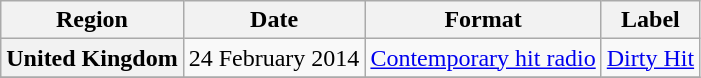<table class="wikitable plainrowheaders">
<tr>
<th>Region</th>
<th>Date</th>
<th>Format</th>
<th>Label</th>
</tr>
<tr>
<th scope="row">United Kingdom</th>
<td>24 February 2014</td>
<td><a href='#'>Contemporary hit radio</a></td>
<td><a href='#'>Dirty Hit</a></td>
</tr>
<tr>
</tr>
</table>
